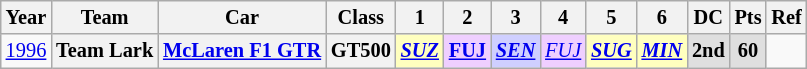<table class="wikitable" style="text-align:center; font-size:85%">
<tr>
<th>Year</th>
<th>Team</th>
<th>Car</th>
<th>Class</th>
<th>1</th>
<th>2</th>
<th>3</th>
<th>4</th>
<th>5</th>
<th>6</th>
<th>DC</th>
<th>Pts</th>
<th>Ref</th>
</tr>
<tr>
<td><a href='#'>1996</a></td>
<th nowrap>Team Lark</th>
<th nowrap><a href='#'>McLaren F1 GTR</a></th>
<th nowrap>GT500</th>
<td style="background:#ffffbf;"><strong><em><a href='#'>SUZ</a></em></strong><br></td>
<td style="background:#efcfff;"><strong><a href='#'>FUJ</a></strong><br></td>
<td style="background:#cfcfff;"><strong><em><a href='#'>SEN</a></em></strong><br></td>
<td style="background:#efcfff;"><em><a href='#'>FUJ</a></em><br></td>
<td style="background:#ffffbf;"><strong><em><a href='#'>SUG</a></em></strong><br></td>
<td style="background:#ffffbf;"><strong><em><a href='#'>MIN</a></em></strong><br></td>
<td style="background:#dfdfdf;"><strong>2nd</strong></td>
<td style="background:#dfdfdf;"><strong>60</strong></td>
<td></td>
</tr>
</table>
